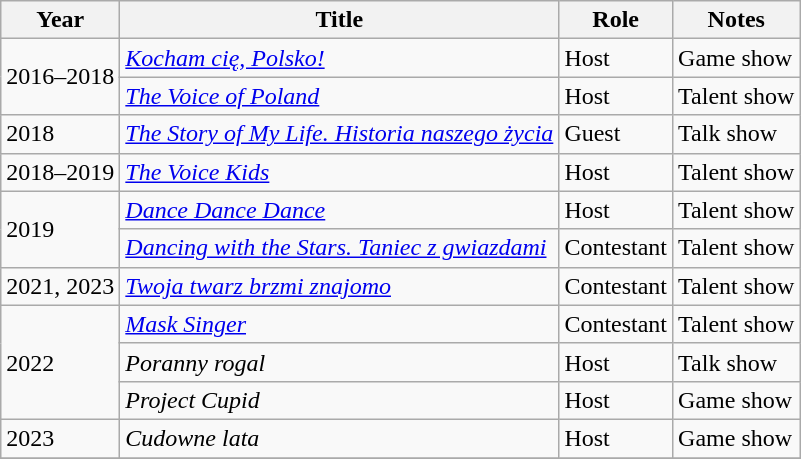<table class="wikitable plainrowheaders sortable">
<tr>
<th scope="col">Year</th>
<th scope="col">Title</th>
<th scope="col">Role</th>
<th scope="col" class="unsortable">Notes</th>
</tr>
<tr>
<td rowspan=2>2016–2018</td>
<td><em><a href='#'>Kocham cię, Polsko!</a></em></td>
<td>Host</td>
<td>Game show</td>
</tr>
<tr>
<td><em><a href='#'>The Voice of Poland</a></em></td>
<td>Host</td>
<td>Talent show</td>
</tr>
<tr>
<td>2018</td>
<td><em><a href='#'>The Story of My Life. Historia naszego życia</a></em></td>
<td>Guest</td>
<td>Talk show</td>
</tr>
<tr>
<td>2018–2019</td>
<td><em><a href='#'>The Voice Kids</a></em></td>
<td>Host</td>
<td>Talent show</td>
</tr>
<tr>
<td rowspan=2>2019</td>
<td><em><a href='#'>Dance Dance Dance</a></em></td>
<td>Host</td>
<td>Talent show</td>
</tr>
<tr>
<td><em><a href='#'>Dancing with the Stars. Taniec z gwiazdami</a></em></td>
<td>Contestant</td>
<td>Talent show</td>
</tr>
<tr>
<td>2021, 2023</td>
<td><em><a href='#'>Twoja twarz brzmi znajomo</a></em></td>
<td>Contestant</td>
<td>Talent show</td>
</tr>
<tr>
<td rowspan=3>2022</td>
<td><em><a href='#'>Mask Singer</a></em></td>
<td>Contestant</td>
<td>Talent show</td>
</tr>
<tr>
<td><em>Poranny rogal</em></td>
<td>Host</td>
<td>Talk show</td>
</tr>
<tr>
<td><em>Project Cupid</em></td>
<td>Host</td>
<td>Game show</td>
</tr>
<tr>
<td>2023</td>
<td><em> Cudowne lata</em></td>
<td>Host</td>
<td>Game show</td>
</tr>
<tr>
</tr>
</table>
